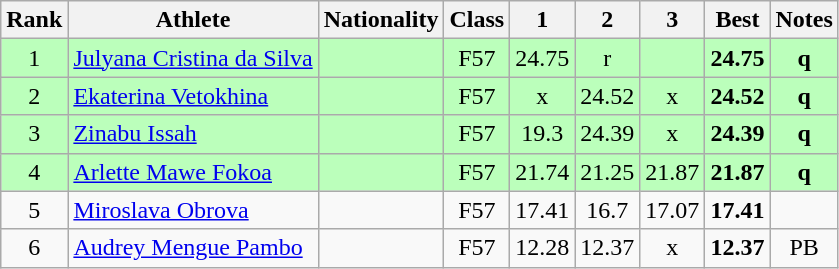<table class="wikitable sortable" style="text-align:center">
<tr>
<th>Rank</th>
<th>Athlete</th>
<th>Nationality</th>
<th>Class</th>
<th>1</th>
<th>2</th>
<th>3</th>
<th>Best</th>
<th>Notes</th>
</tr>
<tr bgcolor=bbffbb>
<td>1</td>
<td align=left><a href='#'>Julyana Cristina da Silva</a></td>
<td align=left></td>
<td>F57</td>
<td>24.75</td>
<td>r</td>
<td></td>
<td><strong>24.75</strong></td>
<td><strong>q</strong></td>
</tr>
<tr bgcolor=bbffbb>
<td>2</td>
<td align=left><a href='#'>Ekaterina Vetokhina</a></td>
<td align=left></td>
<td>F57</td>
<td>x</td>
<td>24.52</td>
<td>x</td>
<td><strong>24.52</strong></td>
<td><strong>q</strong></td>
</tr>
<tr bgcolor=bbffbb>
<td>3</td>
<td align=left><a href='#'>Zinabu Issah</a></td>
<td align=left></td>
<td>F57</td>
<td>19.3</td>
<td>24.39</td>
<td>x</td>
<td><strong>24.39</strong></td>
<td><strong>q</strong></td>
</tr>
<tr bgcolor=bbffbb>
<td>4</td>
<td align=left><a href='#'>Arlette Mawe Fokoa</a></td>
<td align=left></td>
<td>F57</td>
<td>21.74</td>
<td>21.25</td>
<td>21.87</td>
<td><strong>21.87</strong></td>
<td><strong>q</strong></td>
</tr>
<tr>
<td>5</td>
<td align=left><a href='#'>Miroslava Obrova</a></td>
<td align=left></td>
<td>F57</td>
<td>17.41</td>
<td>16.7</td>
<td>17.07</td>
<td><strong>17.41</strong></td>
<td></td>
</tr>
<tr>
<td>6</td>
<td align=left><a href='#'>Audrey Mengue Pambo</a></td>
<td align="left"></td>
<td>F57</td>
<td>12.28</td>
<td>12.37</td>
<td>x</td>
<td><strong>12.37</strong></td>
<td>PB</td>
</tr>
</table>
